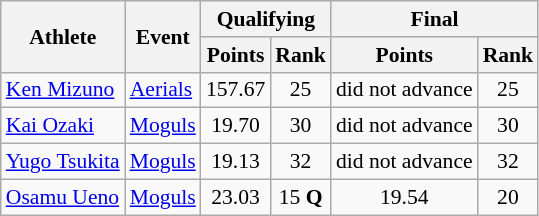<table class="wikitable" style="font-size:90%">
<tr>
<th rowspan="2">Athlete</th>
<th rowspan="2">Event</th>
<th colspan="2">Qualifying</th>
<th colspan="2">Final</th>
</tr>
<tr>
<th>Points</th>
<th>Rank</th>
<th>Points</th>
<th>Rank</th>
</tr>
<tr>
<td><a href='#'>Ken Mizuno</a></td>
<td><a href='#'>Aerials</a></td>
<td align="center">157.67</td>
<td align="center">25</td>
<td align="center">did not advance</td>
<td align="center">25</td>
</tr>
<tr>
<td><a href='#'>Kai Ozaki</a></td>
<td><a href='#'>Moguls</a></td>
<td align="center">19.70</td>
<td align="center">30</td>
<td align="center">did not advance</td>
<td align="center">30</td>
</tr>
<tr>
<td><a href='#'>Yugo Tsukita</a></td>
<td><a href='#'>Moguls</a></td>
<td align="center">19.13</td>
<td align="center">32</td>
<td align="center">did not advance</td>
<td align="center">32</td>
</tr>
<tr>
<td><a href='#'>Osamu Ueno</a></td>
<td><a href='#'>Moguls</a></td>
<td align="center">23.03</td>
<td align="center">15 <strong>Q</strong></td>
<td align="center">19.54</td>
<td align="center">20</td>
</tr>
</table>
